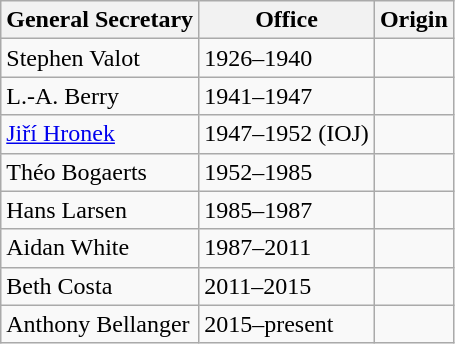<table class="wikitable">
<tr>
<th>General Secretary</th>
<th>Office</th>
<th>Origin</th>
</tr>
<tr>
<td>Stephen Valot</td>
<td>1926–1940</td>
<td></td>
</tr>
<tr>
<td>L.-A. Berry</td>
<td>1941–1947</td>
<td></td>
</tr>
<tr>
<td><a href='#'>Jiří Hronek</a></td>
<td>1947–1952 (IOJ)</td>
<td></td>
</tr>
<tr>
<td>Théo Bogaerts</td>
<td>1952–1985</td>
<td></td>
</tr>
<tr>
<td>Hans Larsen</td>
<td>1985–1987</td>
<td></td>
</tr>
<tr>
<td>Aidan White</td>
<td>1987–2011</td>
<td></td>
</tr>
<tr>
<td>Beth Costa</td>
<td>2011–2015</td>
<td></td>
</tr>
<tr>
<td>Anthony Bellanger</td>
<td>2015–present</td>
<td></td>
</tr>
</table>
